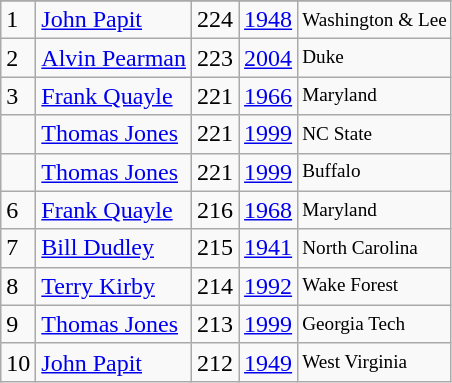<table class="wikitable">
<tr>
</tr>
<tr>
<td>1</td>
<td><a href='#'>John Papit</a></td>
<td>224</td>
<td><a href='#'>1948</a></td>
<td style="font-size:80%;">Washington & Lee</td>
</tr>
<tr>
<td>2</td>
<td><a href='#'>Alvin Pearman</a></td>
<td>223</td>
<td><a href='#'>2004</a></td>
<td style="font-size:80%;">Duke</td>
</tr>
<tr>
<td>3</td>
<td><a href='#'>Frank Quayle</a></td>
<td>221</td>
<td><a href='#'>1966</a></td>
<td style="font-size:80%;">Maryland</td>
</tr>
<tr>
<td></td>
<td><a href='#'>Thomas Jones</a></td>
<td>221</td>
<td><a href='#'>1999</a></td>
<td style="font-size:80%;">NC State</td>
</tr>
<tr>
<td></td>
<td><a href='#'>Thomas Jones</a></td>
<td>221</td>
<td><a href='#'>1999</a></td>
<td style="font-size:80%;">Buffalo</td>
</tr>
<tr>
<td>6</td>
<td><a href='#'>Frank Quayle</a></td>
<td>216</td>
<td><a href='#'>1968</a></td>
<td style="font-size:80%;">Maryland</td>
</tr>
<tr>
<td>7</td>
<td><a href='#'>Bill Dudley</a></td>
<td>215</td>
<td><a href='#'>1941</a></td>
<td style="font-size:80%;">North Carolina</td>
</tr>
<tr>
<td>8</td>
<td><a href='#'>Terry Kirby</a></td>
<td>214</td>
<td><a href='#'>1992</a></td>
<td style="font-size:80%;">Wake Forest</td>
</tr>
<tr>
<td>9</td>
<td><a href='#'>Thomas Jones</a></td>
<td>213</td>
<td><a href='#'>1999</a></td>
<td style="font-size:80%;">Georgia Tech</td>
</tr>
<tr>
<td>10</td>
<td><a href='#'>John Papit</a></td>
<td>212</td>
<td><a href='#'>1949</a></td>
<td style="font-size:80%;">West Virginia</td>
</tr>
</table>
